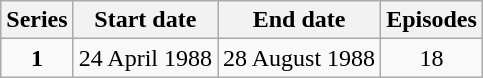<table class="wikitable" style="text-align:center;">
<tr>
<th>Series</th>
<th>Start date</th>
<th>End date</th>
<th>Episodes</th>
</tr>
<tr>
<td><strong>1</strong></td>
<td>24 April 1988</td>
<td>28 August 1988</td>
<td>18</td>
</tr>
</table>
